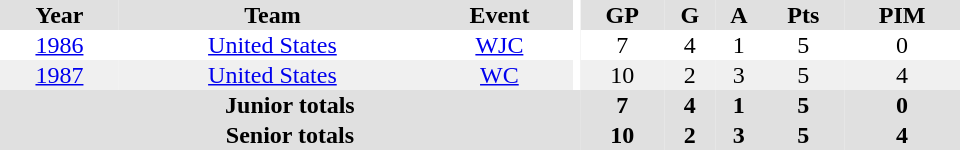<table border="0" cellpadding="1" cellspacing="0" ID="Table3" style="text-align:center; width:40em">
<tr bgcolor="#e0e0e0">
<th>Year</th>
<th>Team</th>
<th>Event</th>
<th rowspan="102" bgcolor="#ffffff"></th>
<th>GP</th>
<th>G</th>
<th>A</th>
<th>Pts</th>
<th>PIM</th>
</tr>
<tr>
<td><a href='#'>1986</a></td>
<td><a href='#'>United States</a></td>
<td><a href='#'>WJC</a></td>
<td>7</td>
<td>4</td>
<td>1</td>
<td>5</td>
<td>0</td>
</tr>
<tr bgcolor="#f0f0f0">
<td><a href='#'>1987</a></td>
<td><a href='#'>United States</a></td>
<td><a href='#'>WC</a></td>
<td>10</td>
<td>2</td>
<td>3</td>
<td>5</td>
<td>4</td>
</tr>
<tr bgcolor="#e0e0e0">
<th colspan="4">Junior totals</th>
<th>7</th>
<th>4</th>
<th>1</th>
<th>5</th>
<th>0</th>
</tr>
<tr bgcolor="#e0e0e0">
<th colspan="4">Senior totals</th>
<th>10</th>
<th>2</th>
<th>3</th>
<th>5</th>
<th>4</th>
</tr>
</table>
